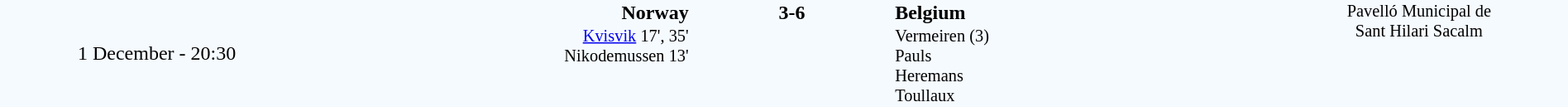<table style="width: 100%; background:#F5FAFF;" cellspacing="0">
<tr>
<td align=center rowspan=3 width=20%>1 December - 20:30</td>
</tr>
<tr>
<td width=24% align=right><strong>Norway</strong> </td>
<td align=center width=13%><strong>3-6</strong></td>
<td width=24%> <strong>Belgium</strong></td>
<td style=font-size:85% rowspan=3 valign=top align=center>Pavelló Municipal de <br>Sant Hilari Sacalm</td>
</tr>
<tr style=font-size:85%>
<td align=right valign=top><a href='#'>Kvisvik</a> 17', 35'<br>Nikodemussen 13'</td>
<td></td>
<td valign=top>Vermeiren (3)<br>Pauls<br>Heremans<br>Toullaux</td>
</tr>
</table>
